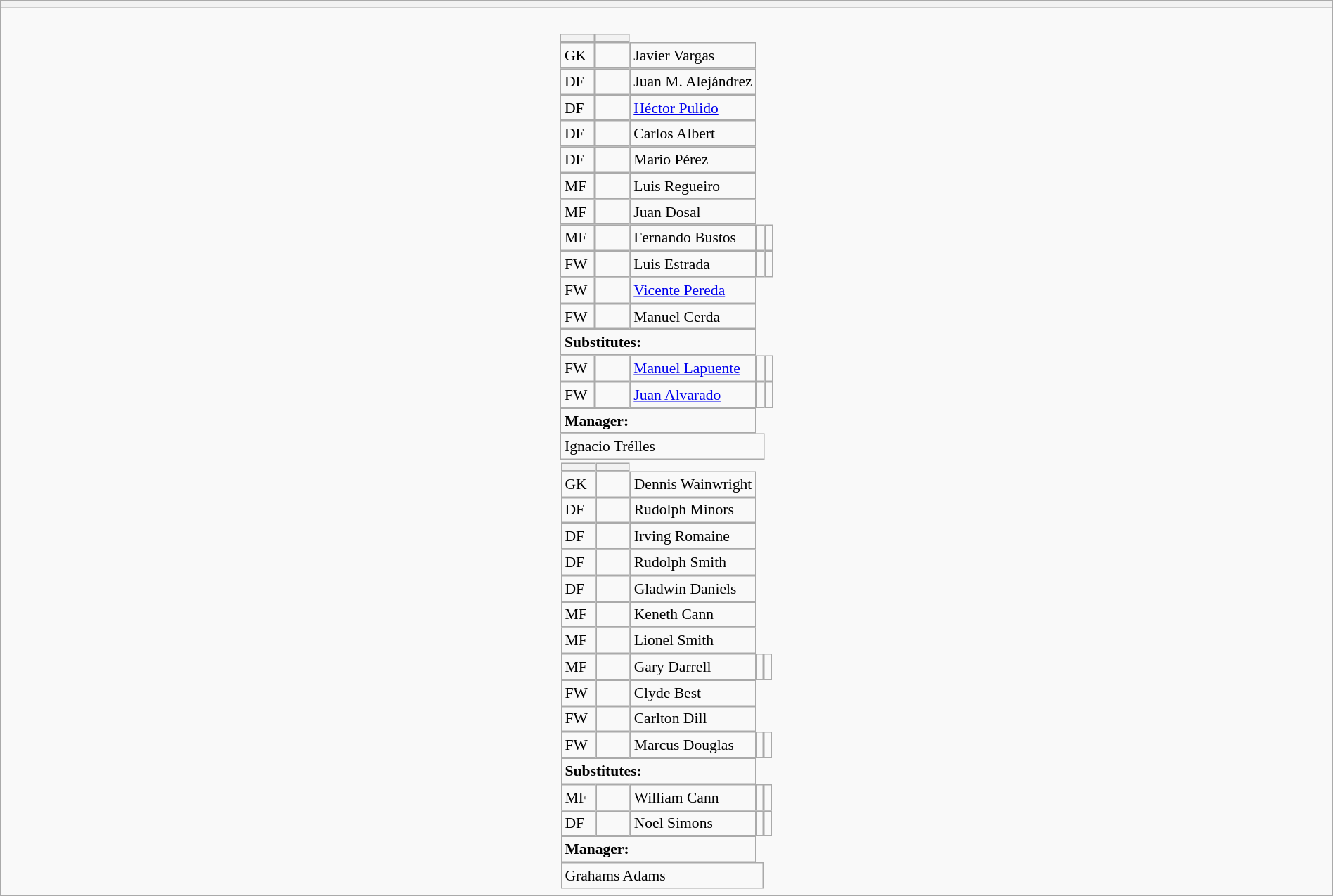<table style="width:100%" class="wikitable collapsible collapsed">
<tr>
<th></th>
</tr>
<tr>
<td><br>






<table style="font-size:90%; margin:0.2em auto;" cellspacing="0" cellpadding="0">
<tr>
<th width="25"></th>
<th width="25"></th>
</tr>
<tr>
<td>GK</td>
<td><strong> </strong></td>
<td>Javier Vargas</td>
</tr>
<tr>
<td>DF</td>
<td><strong> </strong></td>
<td>Juan M. Alejándrez</td>
</tr>
<tr>
<td>DF</td>
<td><strong> </strong></td>
<td><a href='#'>Héctor Pulido</a></td>
</tr>
<tr>
<td>DF</td>
<td><strong> </strong></td>
<td>Carlos Albert</td>
</tr>
<tr>
<td>DF</td>
<td><strong> </strong></td>
<td>Mario Pérez</td>
</tr>
<tr>
<td>MF</td>
<td><strong> </strong></td>
<td>Luis Regueiro</td>
</tr>
<tr>
<td>MF</td>
<td><strong> </strong></td>
<td>Juan Dosal</td>
</tr>
<tr>
<td>MF</td>
<td><strong> </strong></td>
<td>Fernando Bustos</td>
<td></td>
<td></td>
</tr>
<tr>
<td>FW</td>
<td><strong> </strong></td>
<td>Luis Estrada</td>
<td></td>
<td></td>
</tr>
<tr>
<td>FW</td>
<td><strong> </strong></td>
<td><a href='#'>Vicente Pereda</a></td>
</tr>
<tr>
<td>FW</td>
<td><strong> </strong></td>
<td>Manuel Cerda</td>
</tr>
<tr>
<td colspan=3><strong>Substitutes:</strong></td>
</tr>
<tr>
<td>FW</td>
<td><strong> </strong></td>
<td><a href='#'>Manuel Lapuente</a></td>
<td></td>
<td></td>
</tr>
<tr>
<td>FW</td>
<td><strong> </strong></td>
<td><a href='#'>Juan Alvarado</a></td>
<td></td>
<td></td>
</tr>
<tr>
<td colspan=3><strong>Manager:</strong></td>
</tr>
<tr>
<td colspan=4> Ignacio Trélles</td>
</tr>
</table>
<table cellspacing="0" cellpadding="0" style="font-size:90%; margin:0.2em auto;">
<tr>
<th width="25"></th>
<th width="25"></th>
</tr>
<tr>
<td>GK</td>
<td><strong> </strong></td>
<td>Dennis Wainwright</td>
</tr>
<tr>
<td>DF</td>
<td><strong> </strong></td>
<td>Rudolph Minors</td>
</tr>
<tr>
<td>DF</td>
<td><strong> </strong></td>
<td>Irving Romaine</td>
</tr>
<tr>
<td>DF</td>
<td><strong> </strong></td>
<td>Rudolph Smith</td>
</tr>
<tr>
<td>DF</td>
<td><strong> </strong></td>
<td>Gladwin Daniels</td>
</tr>
<tr>
<td>MF</td>
<td><strong> </strong></td>
<td>Keneth Cann</td>
</tr>
<tr>
<td>MF</td>
<td><strong> </strong></td>
<td>Lionel Smith</td>
</tr>
<tr>
<td>MF</td>
<td><strong> </strong></td>
<td>Gary Darrell</td>
<td></td>
<td></td>
</tr>
<tr>
<td>FW</td>
<td><strong> </strong></td>
<td>Clyde Best</td>
</tr>
<tr>
<td>FW</td>
<td><strong> </strong></td>
<td>Carlton Dill</td>
</tr>
<tr>
<td>FW</td>
<td><strong> </strong></td>
<td>Marcus Douglas</td>
<td></td>
<td></td>
</tr>
<tr>
<td colspan=3><strong>Substitutes:</strong></td>
</tr>
<tr>
<td>MF</td>
<td><strong> </strong></td>
<td>William Cann</td>
<td></td>
<td></td>
</tr>
<tr>
<td>DF</td>
<td><strong> </strong></td>
<td>Noel Simons</td>
<td></td>
<td></td>
</tr>
<tr>
<td colspan=3><strong>Manager:</strong></td>
</tr>
<tr>
<td colspan=4> Grahams Adams</td>
</tr>
</table>
</td>
</tr>
</table>
